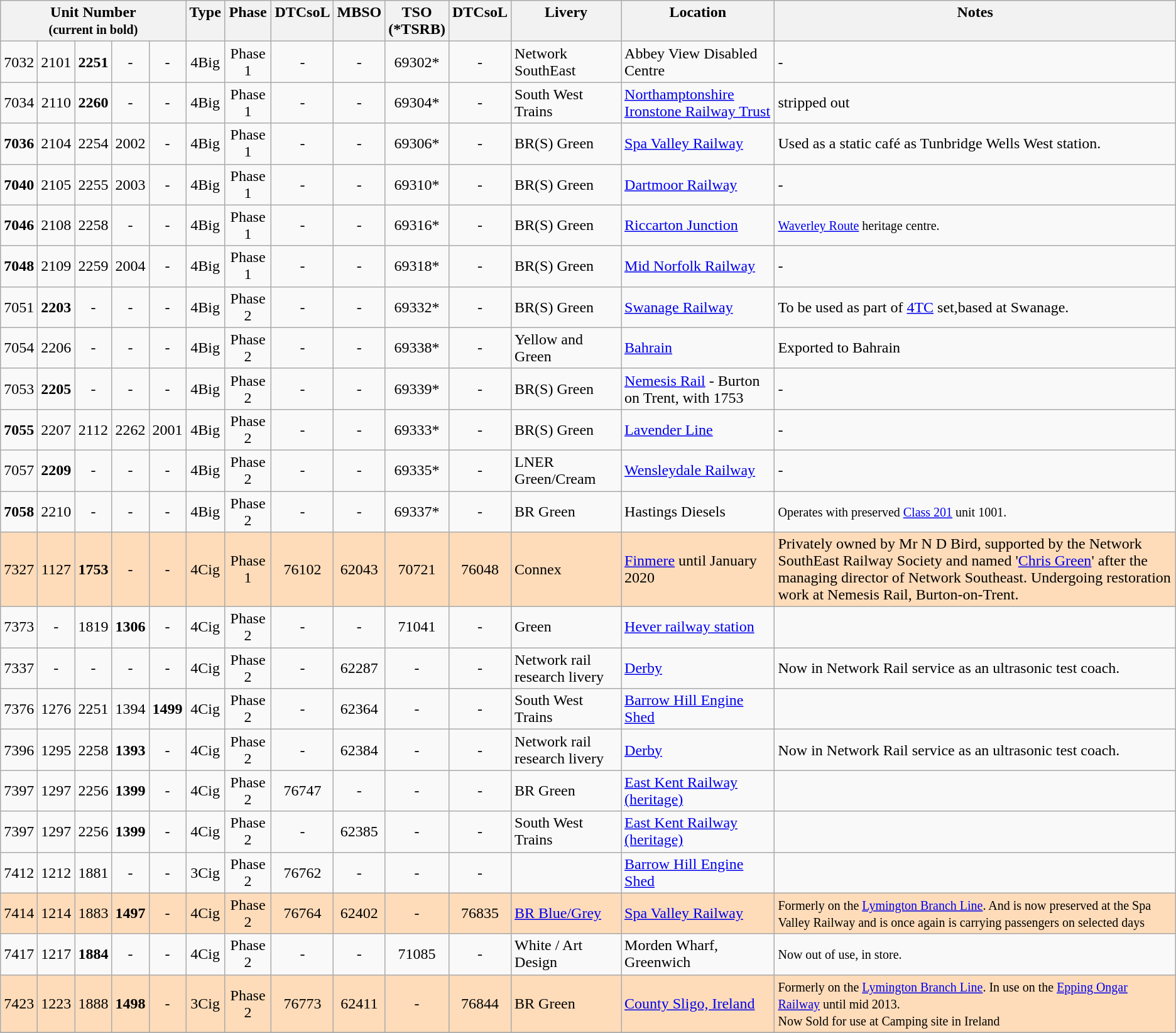<table class="wikitable" style="text-align:center;">
<tr>
<th colspan=5>Unit Number <br><small>(current in bold)</small></th>
<th valign="top">Type</th>
<th valign="top">Phase</th>
<th valign="top">DTCsoL</th>
<th valign="top">MBSO</th>
<th valign="top">TSO <br>(*TSRB)</th>
<th valign="top">DTCsoL</th>
<th valign="top" align=left>Livery</th>
<th valign="top" align=left>Location</th>
<th valign="top" align=left>Notes</th>
</tr>
<tr>
<td>7032</td>
<td>2101</td>
<td><strong>2251</strong></td>
<td>-</td>
<td>-</td>
<td>4Big</td>
<td>Phase 1</td>
<td>-</td>
<td>-</td>
<td>69302*</td>
<td>-</td>
<td style="text-align:left;">Network SouthEast</td>
<td style="text-align:left;">Abbey View Disabled Centre</td>
<td style="text-align:left;">-</td>
</tr>
<tr>
<td>7034</td>
<td>2110</td>
<td><strong>2260</strong></td>
<td>-</td>
<td>-</td>
<td>4Big</td>
<td>Phase 1</td>
<td>-</td>
<td>-</td>
<td>69304*</td>
<td>-</td>
<td style="text-align:left;">South West Trains</td>
<td style="text-align:left;"><a href='#'>Northamptonshire Ironstone Railway Trust</a></td>
<td style="text-align:left;">stripped out</td>
</tr>
<tr>
<td><strong>7036</strong></td>
<td>2104</td>
<td>2254</td>
<td>2002</td>
<td>-</td>
<td>4Big</td>
<td>Phase 1</td>
<td>-</td>
<td>-</td>
<td>69306*</td>
<td>-</td>
<td style="text-align:left;">BR(S) Green</td>
<td style="text-align:left;"><a href='#'>Spa Valley Railway</a></td>
<td style="text-align:left;">Used as a static café as Tunbridge Wells West station.</td>
</tr>
<tr>
<td><strong>7040</strong></td>
<td>2105</td>
<td>2255</td>
<td>2003</td>
<td>-</td>
<td>4Big</td>
<td>Phase 1</td>
<td>-</td>
<td>-</td>
<td>69310*</td>
<td>-</td>
<td style="text-align:left;">BR(S) Green</td>
<td style="text-align:left;"><a href='#'>Dartmoor Railway</a></td>
<td style="text-align:left;">-</td>
</tr>
<tr>
<td><strong>7046</strong></td>
<td>2108</td>
<td>2258</td>
<td>-</td>
<td>-</td>
<td>4Big</td>
<td>Phase 1</td>
<td>-</td>
<td>-</td>
<td>69316*</td>
<td>-</td>
<td style="text-align:left;">BR(S) Green</td>
<td style="text-align:left;"><a href='#'>Riccarton Junction</a></td>
<td style="text-align:left;"><small><a href='#'>Waverley Route</a> heritage centre.</small></td>
</tr>
<tr>
<td><strong>7048</strong></td>
<td>2109</td>
<td>2259</td>
<td>2004</td>
<td>-</td>
<td>4Big</td>
<td>Phase 1</td>
<td>-</td>
<td>-</td>
<td>69318*</td>
<td>-</td>
<td style="text-align:left;">BR(S) Green</td>
<td style="text-align:left;"><a href='#'>Mid Norfolk Railway</a></td>
<td style="text-align:left;">-</td>
</tr>
<tr>
<td>7051</td>
<td><strong>2203</strong></td>
<td>-</td>
<td>-</td>
<td>-</td>
<td>4Big</td>
<td>Phase 2</td>
<td>-</td>
<td>-</td>
<td>69332*</td>
<td>-</td>
<td style="text-align:left;">BR(S) Green</td>
<td style="text-align:left;"><a href='#'>Swanage Railway</a></td>
<td style="text-align:left;">To be used as part of <a href='#'>4TC</a> set,based at Swanage.</td>
</tr>
<tr>
<td>7054</td>
<td>2206</td>
<td>-</td>
<td>-</td>
<td>-</td>
<td>4Big</td>
<td>Phase 2</td>
<td>-</td>
<td>-</td>
<td>69338*</td>
<td>-</td>
<td style="text-align:left;">Yellow and Green</td>
<td style="text-align:left;"><a href='#'>Bahrain</a></td>
<td style="text-align:left;">Exported to Bahrain</td>
</tr>
<tr>
<td>7053</td>
<td><strong>2205</strong></td>
<td>-</td>
<td>-</td>
<td>-</td>
<td>4Big</td>
<td>Phase 2</td>
<td>-</td>
<td>-</td>
<td>69339*</td>
<td>-</td>
<td style="text-align:left;">BR(S) Green</td>
<td style="text-align:left;"><a href='#'>Nemesis Rail</a> - Burton on Trent, with 1753</td>
<td style="text-align:left;">-</td>
</tr>
<tr>
<td><strong>7055</strong></td>
<td>2207</td>
<td>2112</td>
<td>2262</td>
<td>2001</td>
<td>4Big</td>
<td>Phase 2</td>
<td>-</td>
<td>-</td>
<td>69333*</td>
<td>-</td>
<td style="text-align:left;">BR(S) Green</td>
<td style="text-align:left;"><a href='#'>Lavender Line</a></td>
<td style="text-align:left;">-</td>
</tr>
<tr>
<td>7057</td>
<td><strong>2209</strong></td>
<td>-</td>
<td>-</td>
<td>-</td>
<td>4Big</td>
<td>Phase 2</td>
<td>-</td>
<td>-</td>
<td>69335*</td>
<td>-</td>
<td style="text-align:left;">LNER Green/Cream</td>
<td style="text-align:left;"><a href='#'>Wensleydale Railway</a></td>
<td style="text-align:left;">-</td>
</tr>
<tr>
<td><strong>7058</strong></td>
<td>2210</td>
<td>-</td>
<td>-</td>
<td>-</td>
<td>4Big</td>
<td>Phase 2</td>
<td>-</td>
<td>-</td>
<td>69337*</td>
<td>-</td>
<td style="text-align:left;">BR Green</td>
<td style="text-align:left;">Hastings Diesels</td>
<td style="text-align:left;"><small>Operates with preserved <a href='#'>Class 201</a> unit 1001.</small></td>
</tr>
<tr style="background:#fedcba;">
<td>7327</td>
<td>1127</td>
<td><strong>1753</strong></td>
<td>-</td>
<td>-</td>
<td>4Cig</td>
<td>Phase 1</td>
<td>76102</td>
<td>62043</td>
<td>70721</td>
<td>76048</td>
<td style="text-align:left;">Connex</td>
<td style="text-align:left;"><a href='#'>Finmere</a> until January 2020</td>
<td style="text-align:left;">Privately owned by Mr N D Bird, supported by the Network SouthEast Railway Society and named '<a href='#'>Chris Green</a>' after the managing director of Network Southeast. Undergoing restoration work at Nemesis Rail, Burton-on-Trent.</td>
</tr>
<tr>
<td>7373</td>
<td>-</td>
<td>1819</td>
<td><strong>1306</strong></td>
<td>-</td>
<td>4Cig</td>
<td>Phase 2</td>
<td>-</td>
<td>-</td>
<td>71041</td>
<td>-</td>
<td style="text-align:left;">Green</td>
<td style="text-align:left;"><a href='#'>Hever railway station</a></td>
<td style="text-align:left;"></td>
</tr>
<tr>
<td>7337</td>
<td>-</td>
<td>-</td>
<td>-</td>
<td>-</td>
<td>4Cig</td>
<td>Phase 2</td>
<td>-</td>
<td>62287</td>
<td>-</td>
<td>-</td>
<td style="text-align:left;">Network rail research livery</td>
<td style="text-align:left;"><a href='#'>Derby</a></td>
<td style="text-align:left;">Now in Network Rail service as an ultrasonic test coach.</td>
</tr>
<tr>
<td>7376</td>
<td>1276</td>
<td>2251</td>
<td>1394</td>
<td><strong>1499</strong></td>
<td>4Cig</td>
<td>Phase 2</td>
<td>-</td>
<td>62364</td>
<td>-</td>
<td>-</td>
<td style="text-align:left;">South West Trains</td>
<td style="text-align:left;"><a href='#'>Barrow Hill Engine Shed</a></td>
<td style="text-align:left;"></td>
</tr>
<tr>
<td>7396</td>
<td>1295</td>
<td>2258</td>
<td><strong>1393</strong></td>
<td>-</td>
<td>4Cig</td>
<td>Phase 2</td>
<td>-</td>
<td>62384</td>
<td>-</td>
<td>-</td>
<td style="text-align:left;">Network rail research livery</td>
<td style="text-align:left;"><a href='#'>Derby</a></td>
<td style="text-align:left;">Now in Network Rail service as an ultrasonic test coach.</td>
</tr>
<tr>
<td>7397</td>
<td>1297</td>
<td>2256</td>
<td><strong>1399</strong></td>
<td>-</td>
<td>4Cig</td>
<td>Phase 2</td>
<td>76747</td>
<td>-</td>
<td>-</td>
<td>-</td>
<td style="text-align:left;">BR Green</td>
<td style="text-align:left;"><a href='#'>East Kent Railway (heritage)</a></td>
<td style="text-align:left;"></td>
</tr>
<tr>
<td>7397</td>
<td>1297</td>
<td>2256</td>
<td><strong>1399</strong></td>
<td>-</td>
<td>4Cig</td>
<td>Phase 2</td>
<td>-</td>
<td>62385</td>
<td>-</td>
<td>-</td>
<td style="text-align:left;">South West Trains</td>
<td style="text-align:left;"><a href='#'>East Kent Railway (heritage)</a></td>
<td style="text-align:left;"></td>
</tr>
<tr>
<td>7412</td>
<td>1212</td>
<td>1881</td>
<td>-</td>
<td>-</td>
<td>3Cig</td>
<td>Phase 2</td>
<td>76762</td>
<td>-</td>
<td>-</td>
<td>-</td>
<td style="text-align:left;"></td>
<td style="text-align:left;"><a href='#'>Barrow Hill Engine Shed</a></td>
<td style="text-align:left;"></td>
</tr>
<tr style="background:#fedcba;">
<td>7414</td>
<td>1214</td>
<td>1883</td>
<td><strong>1497</strong></td>
<td>-</td>
<td>4Cig</td>
<td>Phase 2</td>
<td>76764</td>
<td>62402</td>
<td>-</td>
<td>76835</td>
<td style="text-align:left;"><a href='#'>BR Blue/Grey</a></td>
<td style="text-align:left;"><a href='#'>Spa Valley Railway</a></td>
<td style="text-align:left;"><small>Formerly on the <a href='#'>Lymington Branch Line</a>. And is now preserved at the Spa Valley Railway and is once again is carrying passengers on selected days</small></td>
</tr>
<tr>
<td>7417</td>
<td>1217</td>
<td><strong>1884</strong></td>
<td>-</td>
<td>-</td>
<td>4Cig</td>
<td>Phase 2</td>
<td>-</td>
<td>-</td>
<td>71085</td>
<td>-</td>
<td style="text-align:left;">White / Art Design</td>
<td style="text-align:left;">Morden Wharf, Greenwich</td>
<td style="text-align:left;"><small>Now out of use, in store.</small></td>
</tr>
<tr style="background:#fedcba;">
<td>7423</td>
<td>1223</td>
<td>1888</td>
<td><strong>1498</strong></td>
<td>-</td>
<td>3Cig</td>
<td>Phase 2</td>
<td>76773</td>
<td>62411</td>
<td>-</td>
<td>76844</td>
<td style="text-align:left;">BR Green</td>
<td style="text-align:left;"><a href='#'>County Sligo, Ireland</a></td>
<td style="text-align:left;"><small>Formerly on the <a href='#'>Lymington Branch Line</a>. In use on the <a href='#'>Epping Ongar Railway</a> until mid 2013. <br>Now Sold for use at Camping site in Ireland</small></td>
</tr>
<tr>
</tr>
</table>
